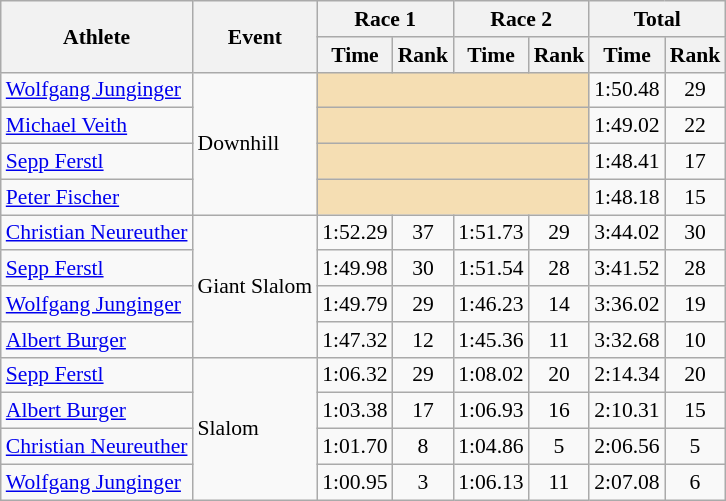<table class="wikitable" style="font-size:90%">
<tr>
<th rowspan="2">Athlete</th>
<th rowspan="2">Event</th>
<th colspan="2">Race 1</th>
<th colspan="2">Race 2</th>
<th colspan="2">Total</th>
</tr>
<tr>
<th>Time</th>
<th>Rank</th>
<th>Time</th>
<th>Rank</th>
<th>Time</th>
<th>Rank</th>
</tr>
<tr>
<td><a href='#'>Wolfgang Junginger</a></td>
<td rowspan="4">Downhill</td>
<td colspan="4" bgcolor="wheat"></td>
<td align="center">1:50.48</td>
<td align="center">29</td>
</tr>
<tr>
<td><a href='#'>Michael Veith</a></td>
<td colspan="4" bgcolor="wheat"></td>
<td align="center">1:49.02</td>
<td align="center">22</td>
</tr>
<tr>
<td><a href='#'>Sepp Ferstl</a></td>
<td colspan="4" bgcolor="wheat"></td>
<td align="center">1:48.41</td>
<td align="center">17</td>
</tr>
<tr>
<td><a href='#'>Peter Fischer</a></td>
<td colspan="4" bgcolor="wheat"></td>
<td align="center">1:48.18</td>
<td align="center">15</td>
</tr>
<tr>
<td><a href='#'>Christian Neureuther</a></td>
<td rowspan="4">Giant Slalom</td>
<td align="center">1:52.29</td>
<td align="center">37</td>
<td align="center">1:51.73</td>
<td align="center">29</td>
<td align="center">3:44.02</td>
<td align="center">30</td>
</tr>
<tr>
<td><a href='#'>Sepp Ferstl</a></td>
<td align="center">1:49.98</td>
<td align="center">30</td>
<td align="center">1:51.54</td>
<td align="center">28</td>
<td align="center">3:41.52</td>
<td align="center">28</td>
</tr>
<tr>
<td><a href='#'>Wolfgang Junginger</a></td>
<td align="center">1:49.79</td>
<td align="center">29</td>
<td align="center">1:46.23</td>
<td align="center">14</td>
<td align="center">3:36.02</td>
<td align="center">19</td>
</tr>
<tr>
<td><a href='#'>Albert Burger</a></td>
<td align="center">1:47.32</td>
<td align="center">12</td>
<td align="center">1:45.36</td>
<td align="center">11</td>
<td align="center">3:32.68</td>
<td align="center">10</td>
</tr>
<tr>
<td><a href='#'>Sepp Ferstl</a></td>
<td rowspan="4">Slalom</td>
<td align="center">1:06.32</td>
<td align="center">29</td>
<td align="center">1:08.02</td>
<td align="center">20</td>
<td align="center">2:14.34</td>
<td align="center">20</td>
</tr>
<tr>
<td><a href='#'>Albert Burger</a></td>
<td align="center">1:03.38</td>
<td align="center">17</td>
<td align="center">1:06.93</td>
<td align="center">16</td>
<td align="center">2:10.31</td>
<td align="center">15</td>
</tr>
<tr>
<td><a href='#'>Christian Neureuther</a></td>
<td align="center">1:01.70</td>
<td align="center">8</td>
<td align="center">1:04.86</td>
<td align="center">5</td>
<td align="center">2:06.56</td>
<td align="center">5</td>
</tr>
<tr>
<td><a href='#'>Wolfgang Junginger</a></td>
<td align="center">1:00.95</td>
<td align="center">3</td>
<td align="center">1:06.13</td>
<td align="center">11</td>
<td align="center">2:07.08</td>
<td align="center">6</td>
</tr>
</table>
